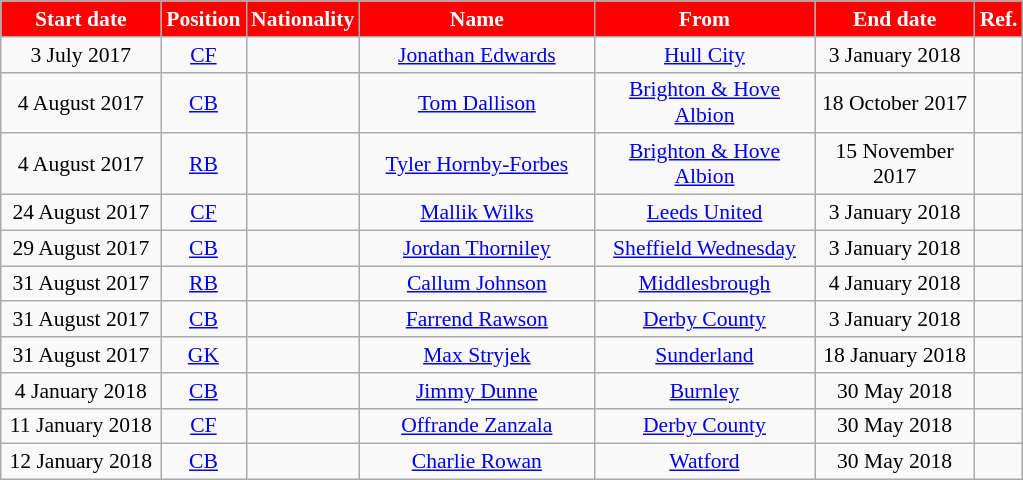<table class="wikitable"  style="text-align:center; font-size:90%; ">
<tr>
<th style="background:#FF0000; color:white; width:100px;">Start date</th>
<th style="background:#FF0000; color:white; width:50px;">Position</th>
<th style="background:#FF0000; color:white; width:50px;">Nationality</th>
<th style="background:#FF0000; color:white; width:150px;">Name</th>
<th style="background:#FF0000; color:white; width:140px;">From</th>
<th style="background:#FF0000; color:white; width:100px;">End date</th>
<th style="background:#FF0000; color:white; width:25px;">Ref.</th>
</tr>
<tr>
<td>3 July 2017</td>
<td><a href='#'>CF</a></td>
<td></td>
<td><a href='#'>Jonathan Edwards</a></td>
<td><a href='#'>Hull City</a></td>
<td>3 January 2018</td>
<td></td>
</tr>
<tr>
<td>4 August 2017</td>
<td><a href='#'>CB</a></td>
<td></td>
<td><a href='#'>Tom Dallison</a></td>
<td><a href='#'>Brighton & Hove Albion</a></td>
<td>18 October 2017</td>
<td></td>
</tr>
<tr>
<td>4 August 2017</td>
<td><a href='#'>RB</a></td>
<td></td>
<td><a href='#'>Tyler Hornby-Forbes</a></td>
<td><a href='#'>Brighton & Hove Albion</a></td>
<td>15 November 2017</td>
<td></td>
</tr>
<tr>
<td>24 August 2017</td>
<td><a href='#'>CF</a></td>
<td></td>
<td><a href='#'>Mallik Wilks</a></td>
<td><a href='#'>Leeds United</a></td>
<td>3 January 2018</td>
<td></td>
</tr>
<tr>
<td>29 August 2017</td>
<td><a href='#'>CB</a></td>
<td></td>
<td><a href='#'>Jordan Thorniley</a></td>
<td><a href='#'>Sheffield Wednesday</a></td>
<td>3 January 2018</td>
<td></td>
</tr>
<tr>
<td>31 August 2017</td>
<td><a href='#'>RB</a></td>
<td></td>
<td><a href='#'>Callum Johnson</a></td>
<td><a href='#'>Middlesbrough</a></td>
<td>4 January 2018</td>
<td></td>
</tr>
<tr>
<td>31 August 2017</td>
<td><a href='#'>CB</a></td>
<td></td>
<td><a href='#'>Farrend Rawson</a></td>
<td><a href='#'>Derby County</a></td>
<td>3 January 2018</td>
<td></td>
</tr>
<tr>
<td>31 August 2017</td>
<td><a href='#'>GK</a></td>
<td></td>
<td><a href='#'>Max Stryjek</a></td>
<td><a href='#'>Sunderland</a></td>
<td>18 January 2018</td>
<td></td>
</tr>
<tr>
<td>4 January 2018</td>
<td><a href='#'>CB</a></td>
<td></td>
<td><a href='#'>Jimmy Dunne</a></td>
<td><a href='#'>Burnley</a></td>
<td>30 May 2018</td>
<td></td>
</tr>
<tr>
<td>11 January 2018</td>
<td><a href='#'>CF</a></td>
<td></td>
<td><a href='#'>Offrande Zanzala</a></td>
<td><a href='#'>Derby County</a></td>
<td>30 May 2018</td>
<td></td>
</tr>
<tr>
<td>12 January 2018</td>
<td><a href='#'>CB</a></td>
<td></td>
<td><a href='#'>Charlie Rowan</a></td>
<td><a href='#'>Watford</a></td>
<td>30 May 2018</td>
<td></td>
</tr>
</table>
